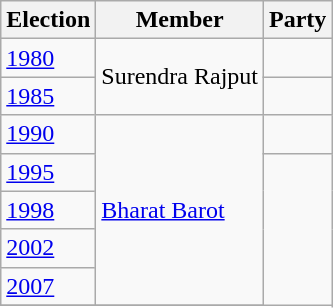<table class="wikitable sortable">
<tr>
<th>Election</th>
<th>Member</th>
<th colspan=2>Party</th>
</tr>
<tr>
<td><a href='#'>1980</a></td>
<td rowspan=2>Surendra Rajput</td>
<td></td>
</tr>
<tr>
<td><a href='#'>1985</a></td>
<td></td>
</tr>
<tr>
<td><a href='#'>1990</a></td>
<td rowspan=5><a href='#'>Bharat Barot</a></td>
<td></td>
</tr>
<tr>
<td><a href='#'>1995</a></td>
</tr>
<tr>
<td><a href='#'>1998</a></td>
</tr>
<tr>
<td><a href='#'>2002</a></td>
</tr>
<tr>
<td><a href='#'>2007</a></td>
</tr>
<tr>
</tr>
</table>
